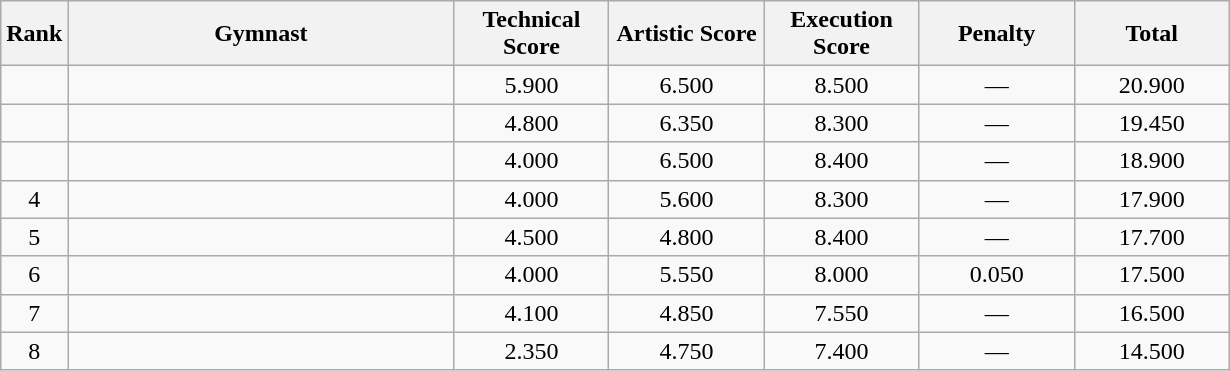<table class="wikitable" style="text-align:center">
<tr>
<th>Rank</th>
<th width=250>Gymnast</th>
<th style="width:6em">Technical Score</th>
<th style="width:6em">Artistic Score</th>
<th style="width:6em">Execution Score</th>
<th style="width:6em">Penalty</th>
<th style="width:6em">Total</th>
</tr>
<tr>
<td></td>
<td align=left></td>
<td>5.900</td>
<td>6.500</td>
<td>8.500</td>
<td>—</td>
<td>20.900</td>
</tr>
<tr>
<td></td>
<td align=left></td>
<td>4.800</td>
<td>6.350</td>
<td>8.300</td>
<td>—</td>
<td>19.450</td>
</tr>
<tr>
<td></td>
<td align=left></td>
<td>4.000</td>
<td>6.500</td>
<td>8.400</td>
<td>—</td>
<td>18.900</td>
</tr>
<tr>
<td>4</td>
<td align=left></td>
<td>4.000</td>
<td>5.600</td>
<td>8.300</td>
<td>—</td>
<td>17.900</td>
</tr>
<tr>
<td>5</td>
<td align=left></td>
<td>4.500</td>
<td>4.800</td>
<td>8.400</td>
<td>—</td>
<td>17.700</td>
</tr>
<tr>
<td>6</td>
<td align=left></td>
<td>4.000</td>
<td>5.550</td>
<td>8.000</td>
<td>0.050</td>
<td>17.500</td>
</tr>
<tr>
<td>7</td>
<td align=left></td>
<td>4.100</td>
<td>4.850</td>
<td>7.550</td>
<td>—</td>
<td>16.500</td>
</tr>
<tr>
<td>8</td>
<td align=left></td>
<td>2.350</td>
<td>4.750</td>
<td>7.400</td>
<td>—</td>
<td>14.500</td>
</tr>
</table>
